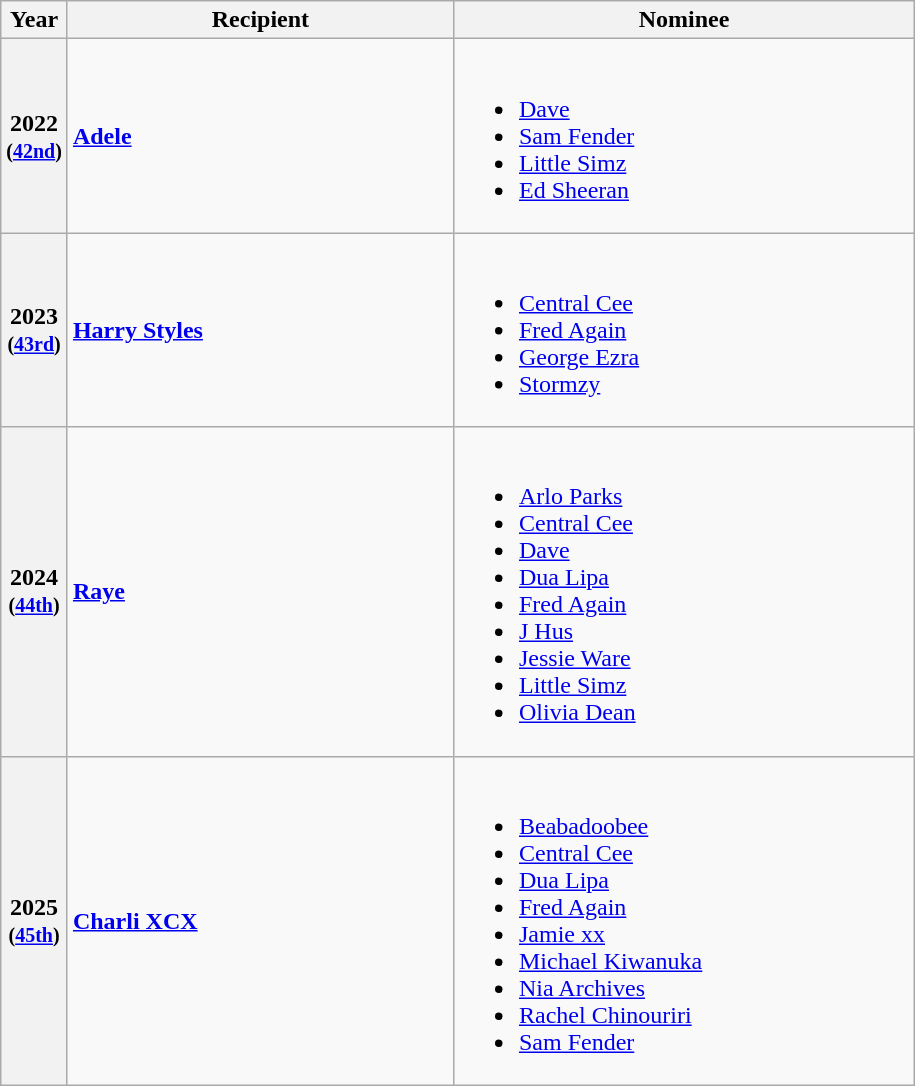<table class="wikitable sortable plainrowheaders">
<tr>
<th>Year</th>
<th width="250">Recipient</th>
<th width="300" class="unsortable">Nominee</th>
</tr>
<tr>
<th scope="row">2022 <br><small>(<a href='#'>42nd</a>)</small></th>
<td><strong><a href='#'>Adele</a></strong></td>
<td><br><ul><li><a href='#'>Dave</a></li><li><a href='#'>Sam Fender</a></li><li><a href='#'>Little Simz</a></li><li><a href='#'>Ed Sheeran</a></li></ul></td>
</tr>
<tr>
<th scope="row">2023 <br><small>(<a href='#'>43rd</a>)</small></th>
<td><strong><a href='#'>Harry Styles</a></strong></td>
<td><br><ul><li><a href='#'>Central Cee</a></li><li><a href='#'>Fred Again</a></li><li><a href='#'>George Ezra</a></li><li><a href='#'>Stormzy</a></li></ul></td>
</tr>
<tr>
<th scope="row">2024 <br><small>(<a href='#'>44th</a>)</small></th>
<td><strong><a href='#'>Raye</a></strong></td>
<td><br><ul><li><a href='#'>Arlo Parks</a></li><li><a href='#'>Central Cee</a></li><li><a href='#'>Dave</a></li><li><a href='#'>Dua Lipa</a></li><li><a href='#'>Fred Again</a></li><li><a href='#'>J Hus</a></li><li><a href='#'>Jessie Ware</a></li><li><a href='#'>Little Simz</a></li><li><a href='#'>Olivia Dean</a></li></ul></td>
</tr>
<tr>
<th scope="row">2025 <br><small>(<a href='#'>45th</a>)</small></th>
<td><strong><a href='#'>Charli XCX</a></strong></td>
<td><br><ul><li><a href='#'>Beabadoobee</a></li><li><a href='#'>Central Cee</a></li><li><a href='#'>Dua Lipa</a></li><li><a href='#'>Fred Again</a></li><li><a href='#'>Jamie xx</a></li><li><a href='#'>Michael Kiwanuka</a></li><li><a href='#'>Nia Archives</a></li><li><a href='#'>Rachel Chinouriri</a></li><li><a href='#'>Sam Fender</a></li></ul></td>
</tr>
</table>
